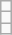<table class="wikitable" style="text-align:center">
<tr>
<td></td>
</tr>
<tr>
<td></td>
</tr>
<tr>
<td></td>
</tr>
</table>
